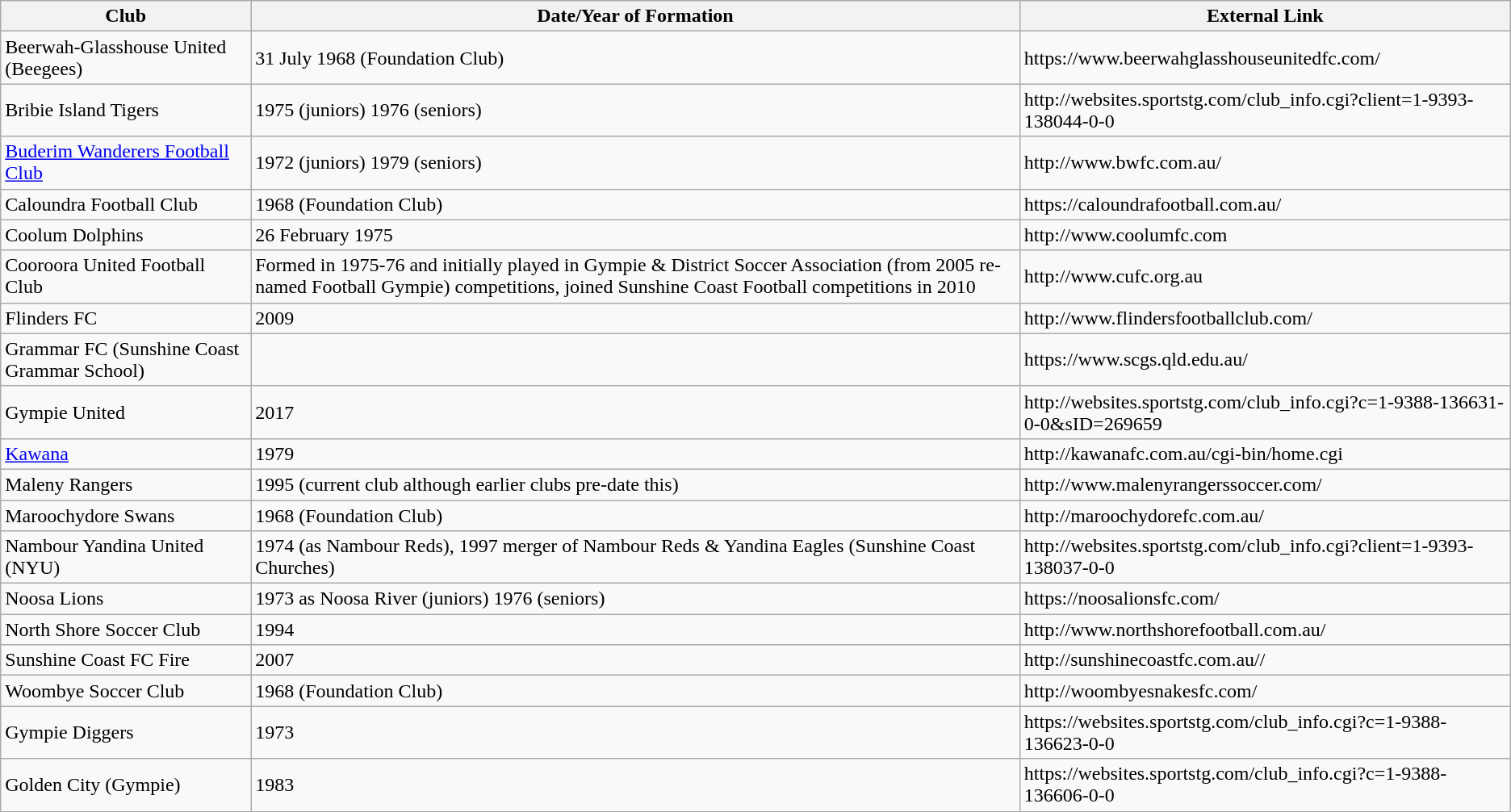<table class="wikitable">
<tr>
<th>Club</th>
<th>Date/Year of Formation</th>
<th>External Link</th>
</tr>
<tr>
<td>Beerwah-Glasshouse United (Beegees)</td>
<td>31 July 1968 (Foundation Club)</td>
<td>https://www.beerwahglasshouseunitedfc.com/</td>
</tr>
<tr>
<td>Bribie Island Tigers</td>
<td>1975 (juniors) 1976 (seniors)</td>
<td>http://websites.sportstg.com/club_info.cgi?client=1-9393-138044-0-0</td>
</tr>
<tr>
<td><a href='#'>Buderim Wanderers Football Club</a></td>
<td>1972 (juniors) 1979 (seniors)</td>
<td>http://www.bwfc.com.au/ </td>
</tr>
<tr>
<td>Caloundra Football Club</td>
<td>1968 (Foundation Club)</td>
<td>https://caloundrafootball.com.au/</td>
</tr>
<tr>
<td>Coolum Dolphins</td>
<td>26 February 1975</td>
<td>http://www.coolumfc.com</td>
</tr>
<tr>
<td>Cooroora United Football Club</td>
<td>Formed in 1975-76 and initially played in Gympie & District Soccer Association (from 2005 re-named Football Gympie) competitions, joined Sunshine Coast Football competitions in 2010</td>
<td>http://www.cufc.org.au</td>
</tr>
<tr>
<td>Flinders FC</td>
<td>2009</td>
<td>http://www.flindersfootballclub.com/</td>
</tr>
<tr>
<td>Grammar FC (Sunshine Coast Grammar School)</td>
<td></td>
<td>https://www.scgs.qld.edu.au/</td>
</tr>
<tr>
<td>Gympie United</td>
<td>2017</td>
<td>http://websites.sportstg.com/club_info.cgi?c=1-9388-136631-0-0&sID=269659</td>
</tr>
<tr>
<td><a href='#'>Kawana</a></td>
<td>1979</td>
<td>http://kawanafc.com.au/cgi-bin/home.cgi </td>
</tr>
<tr>
<td>Maleny Rangers</td>
<td>1995 (current club although earlier clubs pre-date this)</td>
<td>http://www.malenyrangerssoccer.com/</td>
</tr>
<tr>
<td>Maroochydore Swans</td>
<td>1968 (Foundation Club)</td>
<td>http://maroochydorefc.com.au/</td>
</tr>
<tr>
<td>Nambour Yandina United (NYU)</td>
<td>1974 (as Nambour Reds), 1997 merger of Nambour Reds & Yandina Eagles (Sunshine Coast Churches)</td>
<td>http://websites.sportstg.com/club_info.cgi?client=1-9393-138037-0-0</td>
</tr>
<tr>
<td>Noosa Lions</td>
<td>1973 as Noosa River (juniors) 1976 (seniors)</td>
<td>https://noosalionsfc.com/</td>
</tr>
<tr>
<td>North Shore Soccer Club</td>
<td>1994</td>
<td>http://www.northshorefootball.com.au/</td>
</tr>
<tr>
<td>Sunshine Coast FC Fire</td>
<td>2007</td>
<td>http://sunshinecoastfc.com.au//</td>
</tr>
<tr>
<td>Woombye Soccer Club</td>
<td>1968 (Foundation Club)</td>
<td>http://woombyesnakesfc.com/</td>
</tr>
<tr>
<td>Gympie Diggers</td>
<td>1973</td>
<td>https://websites.sportstg.com/club_info.cgi?c=1-9388-136623-0-0</td>
</tr>
<tr>
<td>Golden City (Gympie)</td>
<td>1983</td>
<td>https://websites.sportstg.com/club_info.cgi?c=1-9388-136606-0-0</td>
</tr>
<tr>
</tr>
</table>
